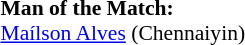<table width=100% style="font-size: 90%">
<tr>
<td><br><strong>Man of the Match:</strong><br><a href='#'>Maílson Alves</a> (Chennaiyin)</td>
</tr>
</table>
